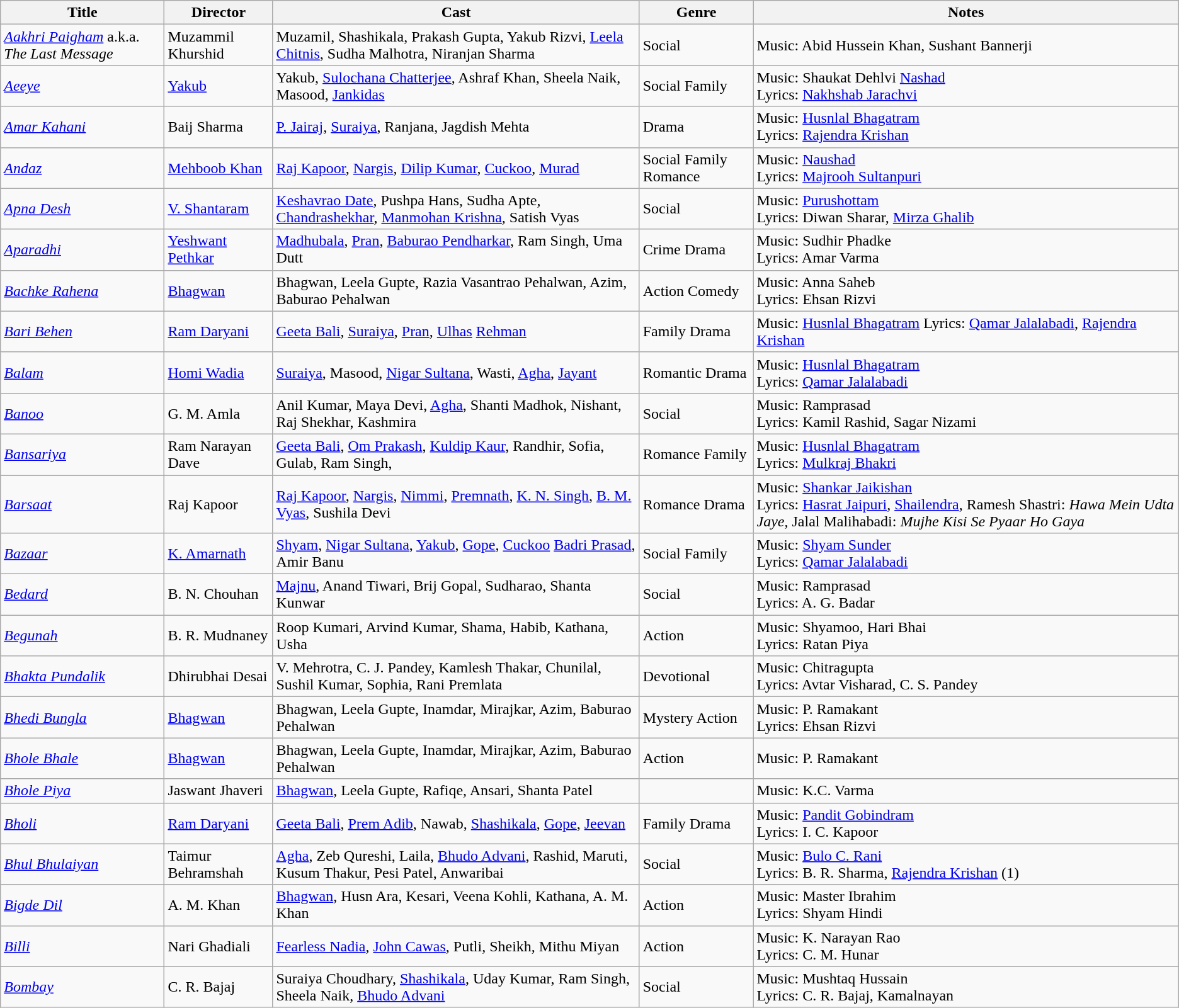<table class="wikitable">
<tr>
<th>Title</th>
<th>Director</th>
<th>Cast</th>
<th>Genre</th>
<th>Notes</th>
</tr>
<tr>
<td><em><a href='#'>Aakhri Paigham</a></em> a.k.a. <em>The Last Message</em></td>
<td>Muzammil Khurshid</td>
<td>Muzamil, Shashikala, Prakash Gupta, Yakub Rizvi, <a href='#'>Leela Chitnis</a>, Sudha Malhotra, Niranjan Sharma</td>
<td>Social</td>
<td>Music: Abid Hussein Khan, Sushant Bannerji</td>
</tr>
<tr>
<td><em><a href='#'>Aeeye</a></em></td>
<td><a href='#'>Yakub</a></td>
<td>Yakub, <a href='#'>Sulochana Chatterjee</a>, Ashraf Khan, Sheela Naik, Masood, <a href='#'>Jankidas</a></td>
<td>Social Family</td>
<td>Music: Shaukat Dehlvi <a href='#'>Nashad</a><br>Lyrics: <a href='#'>Nakhshab Jarachvi</a></td>
</tr>
<tr>
<td><em><a href='#'>Amar Kahani</a></em></td>
<td>Baij Sharma</td>
<td><a href='#'>P. Jairaj</a>, <a href='#'>Suraiya</a>, Ranjana, Jagdish Mehta</td>
<td>Drama</td>
<td>Music: <a href='#'>Husnlal Bhagatram</a><br>Lyrics: <a href='#'>Rajendra Krishan</a></td>
</tr>
<tr>
<td><em><a href='#'>Andaz</a></em></td>
<td><a href='#'>Mehboob Khan</a></td>
<td><a href='#'>Raj Kapoor</a>, <a href='#'>Nargis</a>, <a href='#'>Dilip Kumar</a>, <a href='#'>Cuckoo</a>, <a href='#'>Murad</a></td>
<td>Social Family Romance</td>
<td>Music: <a href='#'>Naushad</a><br>Lyrics: <a href='#'>Majrooh Sultanpuri</a></td>
</tr>
<tr>
<td><em><a href='#'>Apna Desh</a></em></td>
<td><a href='#'>V. Shantaram</a></td>
<td><a href='#'>Keshavrao Date</a>, Pushpa Hans, Sudha Apte, <a href='#'>Chandrashekhar</a>, <a href='#'>Manmohan Krishna</a>, Satish Vyas</td>
<td>Social</td>
<td>Music: <a href='#'>Purushottam</a><br>Lyrics: Diwan Sharar, <a href='#'>Mirza Ghalib</a></td>
</tr>
<tr>
<td><em><a href='#'>Aparadhi</a></em></td>
<td><a href='#'>Yeshwant Pethkar</a></td>
<td><a href='#'>Madhubala</a>, <a href='#'>Pran</a>, <a href='#'>Baburao Pendharkar</a>, Ram Singh, Uma Dutt</td>
<td>Crime Drama</td>
<td>Music: Sudhir Phadke<br>Lyrics: Amar Varma</td>
</tr>
<tr>
<td><em><a href='#'>Bachke Rahena</a></em></td>
<td><a href='#'>Bhagwan</a></td>
<td>Bhagwan, Leela Gupte, Razia Vasantrao Pehalwan, Azim, Baburao Pehalwan</td>
<td>Action Comedy</td>
<td>Music: Anna Saheb<br>Lyrics: Ehsan Rizvi</td>
</tr>
<tr>
<td><em><a href='#'>Bari Behen</a></em></td>
<td><a href='#'>Ram Daryani</a></td>
<td><a href='#'>Geeta Bali</a>, <a href='#'>Suraiya</a>, <a href='#'>Pran</a>, <a href='#'>Ulhas</a> <a href='#'>Rehman</a></td>
<td>Family Drama</td>
<td>Music: <a href='#'>Husnlal Bhagatram</a> Lyrics: <a href='#'>Qamar Jalalabadi</a>, <a href='#'>Rajendra Krishan</a></td>
</tr>
<tr>
<td><em><a href='#'>Balam</a></em></td>
<td><a href='#'>Homi Wadia</a></td>
<td><a href='#'>Suraiya</a>, Masood, <a href='#'>Nigar Sultana</a>, Wasti, <a href='#'>Agha</a>, <a href='#'>Jayant</a></td>
<td>Romantic Drama</td>
<td>Music: <a href='#'>Husnlal Bhagatram</a><br>Lyrics: <a href='#'>Qamar Jalalabadi</a></td>
</tr>
<tr>
<td><em><a href='#'>Banoo</a></em></td>
<td>G. M. Amla</td>
<td>Anil Kumar, Maya Devi, <a href='#'>Agha</a>, Shanti Madhok, Nishant, Raj Shekhar, Kashmira</td>
<td>Social</td>
<td>Music: Ramprasad<br>Lyrics: Kamil Rashid, Sagar Nizami</td>
</tr>
<tr>
<td><em><a href='#'>Bansariya</a></em></td>
<td>Ram Narayan Dave</td>
<td><a href='#'>Geeta Bali</a>, <a href='#'>Om Prakash</a>, <a href='#'>Kuldip Kaur</a>, Randhir, Sofia, Gulab, Ram Singh,</td>
<td>Romance Family</td>
<td>Music: <a href='#'>Husnlal Bhagatram</a><br>Lyrics: <a href='#'>Mulkraj Bhakri</a></td>
</tr>
<tr>
<td><em><a href='#'>Barsaat</a></em></td>
<td>Raj Kapoor</td>
<td><a href='#'>Raj Kapoor</a>, <a href='#'>Nargis</a>, <a href='#'>Nimmi</a>, <a href='#'>Premnath</a>, <a href='#'>K. N. Singh</a>, <a href='#'>B. M. Vyas</a>, Sushila Devi</td>
<td>Romance Drama</td>
<td>Music: <a href='#'>Shankar Jaikishan</a><br>Lyrics: <a href='#'>Hasrat Jaipuri</a>, <a href='#'>Shailendra</a>, Ramesh Shastri: <em>Hawa Mein Udta Jaye</em>, Jalal Malihabadi: <em>Mujhe Kisi Se Pyaar Ho Gaya</em></td>
</tr>
<tr>
<td><em><a href='#'>Bazaar</a></em></td>
<td><a href='#'>K. Amarnath</a></td>
<td><a href='#'>Shyam</a>, <a href='#'>Nigar Sultana</a>, <a href='#'>Yakub</a>, <a href='#'>Gope</a>, <a href='#'>Cuckoo</a> <a href='#'>Badri Prasad</a>, Amir Banu</td>
<td>Social Family</td>
<td>Music: <a href='#'>Shyam Sunder</a><br>Lyrics: <a href='#'>Qamar Jalalabadi</a></td>
</tr>
<tr>
<td><em><a href='#'>Bedard</a></em></td>
<td>B. N. Chouhan</td>
<td><a href='#'>Majnu</a>, Anand Tiwari, Brij Gopal, Sudharao, Shanta Kunwar</td>
<td>Social</td>
<td>Music: Ramprasad<br>Lyrics: A. G. Badar</td>
</tr>
<tr>
<td><em><a href='#'>Begunah</a></em></td>
<td>B. R. Mudnaney</td>
<td>Roop Kumari, Arvind Kumar, Shama, Habib, Kathana, Usha</td>
<td>Action</td>
<td>Music: Shyamoo, Hari Bhai<br>Lyrics: Ratan Piya</td>
</tr>
<tr>
<td><em><a href='#'>Bhakta Pundalik</a></em></td>
<td>Dhirubhai Desai</td>
<td>V. Mehrotra, C. J. Pandey, Kamlesh Thakar, Chunilal, Sushil Kumar, Sophia, Rani Premlata</td>
<td>Devotional</td>
<td>Music: Chitragupta<br>Lyrics: Avtar Visharad, C. S. Pandey</td>
</tr>
<tr>
<td><em><a href='#'>Bhedi Bungla</a></em></td>
<td><a href='#'>Bhagwan</a></td>
<td>Bhagwan, Leela Gupte, Inamdar, Mirajkar, Azim, Baburao Pehalwan</td>
<td>Mystery Action</td>
<td>Music: P. Ramakant<br>Lyrics: Ehsan Rizvi</td>
</tr>
<tr>
<td><em><a href='#'>Bhole Bhale</a></em></td>
<td><a href='#'>Bhagwan</a></td>
<td>Bhagwan, Leela Gupte, Inamdar, Mirajkar, Azim, Baburao Pehalwan</td>
<td>Action</td>
<td>Music: P. Ramakant</td>
</tr>
<tr>
<td><em><a href='#'>Bhole Piya</a></em></td>
<td>Jaswant Jhaveri</td>
<td><a href='#'>Bhagwan</a>, Leela Gupte, Rafiqe, Ansari, Shanta Patel</td>
<td></td>
<td>Music: K.C. Varma</td>
</tr>
<tr>
<td><em><a href='#'>Bholi</a></em></td>
<td><a href='#'>Ram Daryani</a></td>
<td><a href='#'>Geeta Bali</a>, <a href='#'>Prem Adib</a>, Nawab, <a href='#'>Shashikala</a>, <a href='#'>Gope</a>, <a href='#'>Jeevan</a></td>
<td>Family Drama</td>
<td>Music: <a href='#'>Pandit Gobindram</a><br>Lyrics: I. C. Kapoor</td>
</tr>
<tr>
<td><em><a href='#'>Bhul Bhulaiyan</a></em></td>
<td>Taimur Behramshah</td>
<td><a href='#'>Agha</a>, Zeb Qureshi, Laila, <a href='#'>Bhudo Advani</a>, Rashid, Maruti, Kusum Thakur, Pesi Patel, Anwaribai</td>
<td>Social</td>
<td>Music: <a href='#'>Bulo C. Rani</a><br>Lyrics: B. R. Sharma, <a href='#'>Rajendra Krishan</a> (1)</td>
</tr>
<tr>
<td><em><a href='#'>Bigde Dil</a></em></td>
<td>A. M. Khan</td>
<td><a href='#'>Bhagwan</a>, Husn Ara, Kesari, Veena Kohli, Kathana, A. M. Khan</td>
<td>Action</td>
<td>Music: Master Ibrahim<br>Lyrics: Shyam Hindi</td>
</tr>
<tr>
<td><em><a href='#'>Billi</a></em></td>
<td>Nari Ghadiali</td>
<td><a href='#'>Fearless Nadia</a>, <a href='#'>John Cawas</a>,  Putli, Sheikh, Mithu Miyan</td>
<td>Action</td>
<td>Music: K. Narayan Rao<br>Lyrics: C. M. Hunar</td>
</tr>
<tr>
<td><em><a href='#'>Bombay</a></em></td>
<td>C. R. Bajaj</td>
<td>Suraiya Choudhary,  <a href='#'>Shashikala</a>, Uday Kumar, Ram Singh, Sheela Naik, <a href='#'>Bhudo Advani</a></td>
<td>Social</td>
<td>Music: Mushtaq Hussain<br>Lyrics: C. R. Bajaj, Kamalnayan</td>
</tr>
</table>
